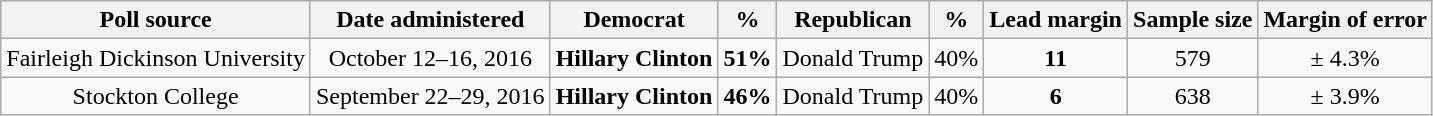<table class="wikitable" style="text-align:center;">
<tr valign=bottom>
<th>Poll source</th>
<th>Date administered</th>
<th>Democrat</th>
<th>%</th>
<th>Republican</th>
<th>%</th>
<th>Lead margin</th>
<th>Sample size</th>
<th>Margin of error</th>
</tr>
<tr>
<td>Fairleigh Dickinson University</td>
<td>October 12–16, 2016</td>
<td><strong>Hillary Clinton</strong></td>
<td><strong>51%</strong></td>
<td>Donald Trump</td>
<td>40%</td>
<td><strong>11</strong></td>
<td>579</td>
<td>± 4.3%</td>
</tr>
<tr>
<td>Stockton College</td>
<td>September 22–29, 2016</td>
<td><strong>Hillary Clinton</strong></td>
<td><strong>46%</strong></td>
<td>Donald Trump</td>
<td>40%</td>
<td><strong>6</strong></td>
<td>638</td>
<td>± 3.9%</td>
</tr>
</table>
